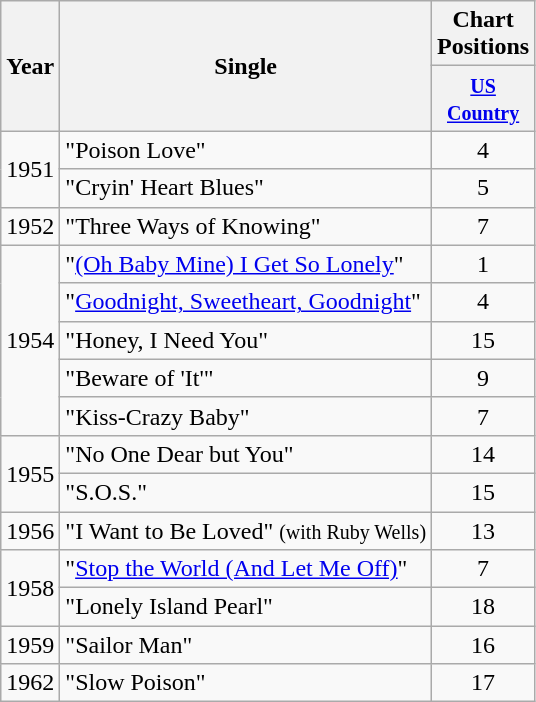<table class="wikitable">
<tr>
<th rowspan="2">Year</th>
<th rowspan="2">Single</th>
<th colspan="1">Chart Positions</th>
</tr>
<tr>
<th width="50"><small><a href='#'>US Country</a></small></th>
</tr>
<tr>
<td rowspan=2>1951</td>
<td>"Poison Love"</td>
<td align="center">4</td>
</tr>
<tr>
<td>"Cryin' Heart Blues"</td>
<td align="center">5</td>
</tr>
<tr>
<td>1952</td>
<td>"Three Ways of Knowing"</td>
<td align="center">7</td>
</tr>
<tr>
<td rowspan=5>1954</td>
<td>"<a href='#'>(Oh Baby Mine) I Get So Lonely</a>"</td>
<td align="center">1</td>
</tr>
<tr>
<td>"<a href='#'>Goodnight, Sweetheart, Goodnight</a>"</td>
<td align="center">4</td>
</tr>
<tr>
<td>"Honey, I Need You"</td>
<td align="center">15</td>
</tr>
<tr>
<td>"Beware of 'It'"</td>
<td align="center">9</td>
</tr>
<tr>
<td>"Kiss-Crazy Baby"</td>
<td align="center">7</td>
</tr>
<tr>
<td rowspan=2>1955</td>
<td>"No One Dear but You"</td>
<td align="center">14</td>
</tr>
<tr>
<td>"S.O.S."</td>
<td align="center">15</td>
</tr>
<tr>
<td>1956</td>
<td>"I Want to Be Loved" <small>(with Ruby Wells)</small></td>
<td align="center">13</td>
</tr>
<tr>
<td rowspan=2>1958</td>
<td>"<a href='#'>Stop the World (And Let Me Off)</a>"</td>
<td align="center">7</td>
</tr>
<tr>
<td>"Lonely Island Pearl"</td>
<td align="center">18</td>
</tr>
<tr>
<td>1959</td>
<td>"Sailor Man"</td>
<td align="center">16</td>
</tr>
<tr>
<td>1962</td>
<td>"Slow Poison"</td>
<td align="center">17</td>
</tr>
</table>
